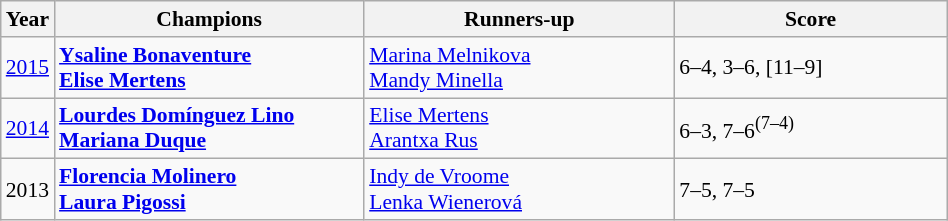<table class="wikitable" style="font-size:90%">
<tr>
<th>Year</th>
<th width="200">Champions</th>
<th width="200">Runners-up</th>
<th width="175">Score</th>
</tr>
<tr>
<td><a href='#'>2015</a></td>
<td> <strong><a href='#'>Ysaline Bonaventure</a></strong> <br>  <strong><a href='#'>Elise Mertens</a></strong></td>
<td> <a href='#'>Marina Melnikova</a> <br>  <a href='#'>Mandy Minella</a></td>
<td>6–4, 3–6, [11–9]</td>
</tr>
<tr>
<td><a href='#'>2014</a></td>
<td> <strong><a href='#'>Lourdes Domínguez Lino</a></strong> <br>  <strong><a href='#'>Mariana Duque</a></strong></td>
<td> <a href='#'>Elise Mertens</a> <br>  <a href='#'>Arantxa Rus</a></td>
<td>6–3, 7–6<sup>(7–4)</sup></td>
</tr>
<tr>
<td>2013</td>
<td> <strong><a href='#'>Florencia Molinero</a></strong> <br>  <strong><a href='#'>Laura Pigossi</a></strong></td>
<td> <a href='#'>Indy de Vroome</a> <br>  <a href='#'>Lenka Wienerová</a></td>
<td>7–5, 7–5</td>
</tr>
</table>
